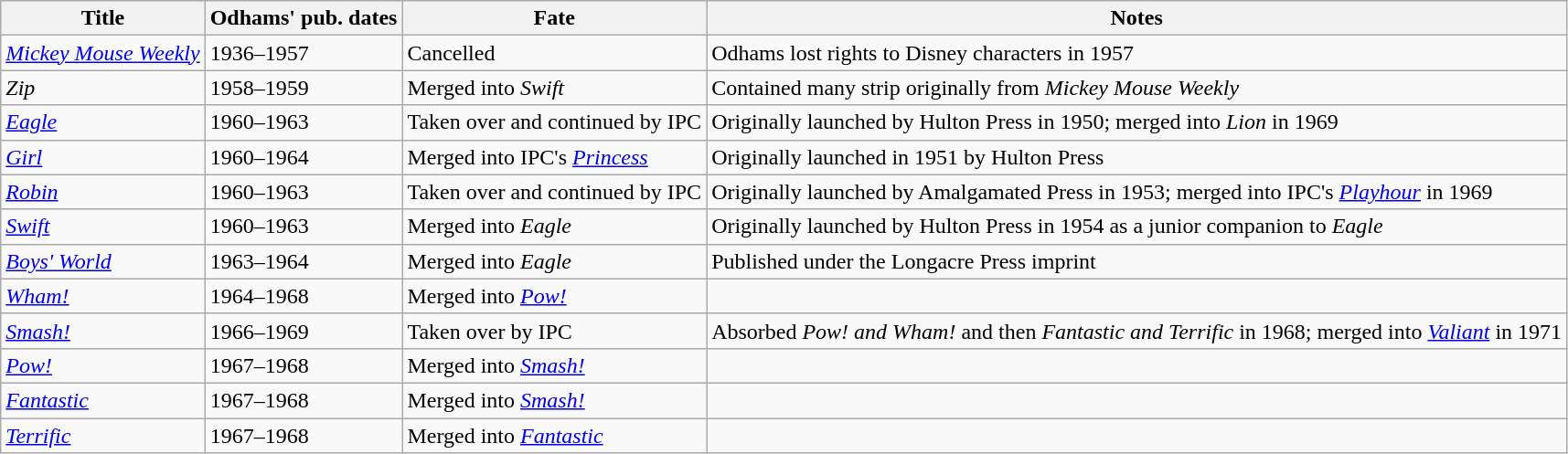<table class="wikitable sortable">
<tr>
<th>Title</th>
<th>Odhams' pub. dates</th>
<th>Fate</th>
<th>Notes</th>
</tr>
<tr>
<td><em><a href='#'>Mickey Mouse Weekly</a></em></td>
<td>1936–1957</td>
<td>Cancelled</td>
<td>Odhams lost rights to Disney characters in 1957</td>
</tr>
<tr>
<td><em>Zip</em></td>
<td>1958–1959</td>
<td>Merged into <em>Swift</em></td>
<td>Contained many strip originally from <em>Mickey Mouse Weekly</em></td>
</tr>
<tr>
<td><em><a href='#'>Eagle</a></em></td>
<td>1960–1963</td>
<td>Taken over and continued by IPC</td>
<td>Originally launched by Hulton Press in 1950; merged into <em>Lion</em> in 1969</td>
</tr>
<tr>
<td><em><a href='#'>Girl</a></em></td>
<td>1960–1964</td>
<td>Merged into IPC's <em><a href='#'>Princess</a></em></td>
<td>Originally launched in 1951 by Hulton Press</td>
</tr>
<tr>
<td><em><a href='#'>Robin</a></em></td>
<td>1960–1963</td>
<td>Taken over and continued by IPC</td>
<td>Originally launched by Amalgamated Press in 1953; merged into IPC's <em><a href='#'>Playhour</a></em>  in 1969</td>
</tr>
<tr>
<td><em><a href='#'>Swift</a></em></td>
<td>1960–1963</td>
<td>Merged into <em>Eagle</em></td>
<td>Originally launched by Hulton Press in 1954 as a junior companion to <em>Eagle</em></td>
</tr>
<tr>
<td><em><a href='#'>Boys' World</a></em></td>
<td>1963–1964</td>
<td>Merged into <em>Eagle</em></td>
<td>Published under the Longacre Press imprint</td>
</tr>
<tr>
<td><em><a href='#'>Wham!</a></em></td>
<td>1964–1968</td>
<td>Merged into <em><a href='#'>Pow!</a></em></td>
<td></td>
</tr>
<tr>
<td><em><a href='#'>Smash!</a></em></td>
<td>1966–1969</td>
<td>Taken over by IPC</td>
<td>Absorbed <em>Pow! and Wham!</em> and then <em>Fantastic and Terrific</em> in 1968; merged into <em><a href='#'>Valiant</a></em> in 1971</td>
</tr>
<tr>
<td><em><a href='#'>Pow!</a></em></td>
<td>1967–1968</td>
<td>Merged into <em><a href='#'>Smash!</a></em></td>
<td></td>
</tr>
<tr>
<td><em><a href='#'>Fantastic</a></em></td>
<td>1967–1968</td>
<td>Merged into <em><a href='#'>Smash!</a></em></td>
<td></td>
</tr>
<tr>
<td><em><a href='#'>Terrific</a></em></td>
<td>1967–1968</td>
<td>Merged into <em><a href='#'>Fantastic</a></em></td>
<td></td>
</tr>
</table>
